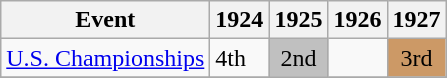<table class="wikitable">
<tr>
<th>Event</th>
<th>1924</th>
<th>1925</th>
<th>1926</th>
<th>1927</th>
</tr>
<tr>
<td><a href='#'>U.S. Championships</a></td>
<td>4th</td>
<td align="center" bgcolor="silver">2nd</td>
<td></td>
<td align="center" bgcolor="cc9966">3rd</td>
</tr>
<tr>
</tr>
</table>
